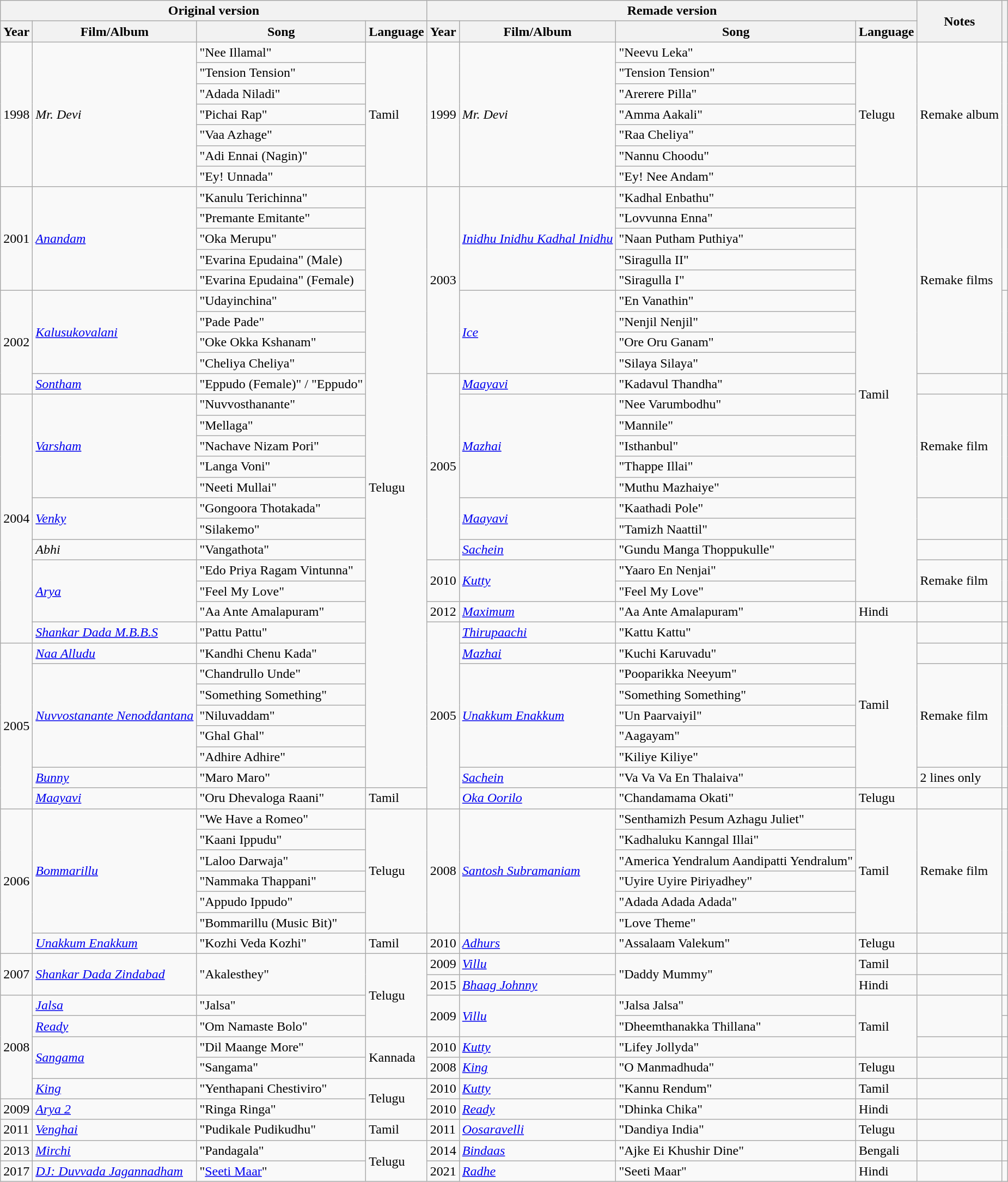<table class="wikitable sortable">
<tr>
<th colspan="4">Original version</th>
<th colspan = "4">Remade version</th>
<th rowspan="2">Notes</th>
<th rowspan="2" class="unsortable"></th>
</tr>
<tr>
<th>Year</th>
<th>Film/Album</th>
<th>Song</th>
<th>Language</th>
<th>Year</th>
<th>Film/Album</th>
<th>Song</th>
<th>Language</th>
</tr>
<tr>
<td rowspan="7">1998</td>
<td rowspan="7"><em>Mr. Devi</em></td>
<td>"Nee Illamal"</td>
<td rowspan="7">Tamil</td>
<td rowspan="7">1999</td>
<td rowspan="7"><em>Mr. Devi</em></td>
<td>"Neevu Leka"</td>
<td rowspan="7">Telugu</td>
<td rowspan="7">Remake album</td>
<td rowspan="7"></td>
</tr>
<tr>
<td>"Tension Tension"</td>
<td>"Tension Tension"</td>
</tr>
<tr>
<td>"Adada Niladi"</td>
<td>"Arerere Pilla"</td>
</tr>
<tr>
<td>"Pichai Rap"</td>
<td>"Amma Aakali"</td>
</tr>
<tr>
<td>"Vaa Azhage"</td>
<td>"Raa Cheliya"</td>
</tr>
<tr>
<td>"Adi Ennai (Nagin)"</td>
<td>"Nannu Choodu"</td>
</tr>
<tr>
<td>"Ey! Unnada"</td>
<td>"Ey! Nee Andam"</td>
</tr>
<tr>
<td rowspan="5">2001</td>
<td rowspan="5"><em><a href='#'>Anandam</a></em></td>
<td>"Kanulu Terichinna"</td>
<td rowspan="29">Telugu</td>
<td rowspan="9">2003</td>
<td rowspan="5"><em><a href='#'>Inidhu Inidhu Kadhal Inidhu</a></em></td>
<td>"Kadhal Enbathu"</td>
<td rowspan="20">Tamil</td>
<td rowspan="9">Remake films</td>
<td rowspan="5"></td>
</tr>
<tr>
<td>"Premante Emitante"</td>
<td>"Lovvunna Enna"</td>
</tr>
<tr>
<td>"Oka Merupu"</td>
<td>"Naan Putham Puthiya"</td>
</tr>
<tr>
<td>"Evarina Epudaina" (Male)</td>
<td>"Siragulla II"</td>
</tr>
<tr>
<td>"Evarina Epudaina" (Female)</td>
<td>"Siragulla I"</td>
</tr>
<tr>
<td rowspan="5">2002</td>
<td rowspan="4"><em><a href='#'>Kalusukovalani</a></em></td>
<td>"Udayinchina"</td>
<td rowspan="4"><em><a href='#'>Ice</a></em></td>
<td>"En Vanathin"</td>
<td rowspan="4"></td>
</tr>
<tr>
<td>"Pade Pade"</td>
<td>"Nenjil Nenjil"</td>
</tr>
<tr>
<td>"Oke Okka Kshanam"</td>
<td>"Ore Oru Ganam"</td>
</tr>
<tr>
<td>"Cheliya Cheliya"</td>
<td>"Silaya Silaya"</td>
</tr>
<tr>
<td><em><a href='#'>Sontham</a></em></td>
<td>"Eppudo (Female)" / "Eppudo"</td>
<td rowspan="9">2005</td>
<td><em><a href='#'>Maayavi</a></em></td>
<td>"Kadavul Thandha"</td>
<td></td>
</tr>
<tr>
<td rowspan="12">2004</td>
<td rowspan="5"><em><a href='#'>Varsham</a></em></td>
<td>"Nuvvosthanante"</td>
<td rowspan="5"><em><a href='#'>Mazhai</a></em></td>
<td>"Nee Varumbodhu"</td>
<td rowspan="5">Remake film</td>
<td rowspan="5"></td>
</tr>
<tr>
<td>"Mellaga"</td>
<td>"Mannile"</td>
</tr>
<tr>
<td>"Nachave Nizam Pori"</td>
<td>"Isthanbul"</td>
</tr>
<tr>
<td>"Langa Voni"</td>
<td>"Thappe Illai"</td>
</tr>
<tr>
<td>"Neeti Mullai"</td>
<td>"Muthu Mazhaiye"</td>
</tr>
<tr>
<td rowspan="2"><em><a href='#'>Venky</a></em></td>
<td>"Gongoora Thotakada"</td>
<td rowspan="2"><em><a href='#'>Maayavi</a></em></td>
<td>"Kaathadi Pole"</td>
<td rowspan="2"></td>
<td rowspan="2"></td>
</tr>
<tr>
<td>"Silakemo"</td>
<td>"Tamizh Naattil"</td>
</tr>
<tr>
<td><em>Abhi</em></td>
<td>"Vangathota"</td>
<td><em><a href='#'>Sachein</a></em></td>
<td>"Gundu Manga Thoppukulle"</td>
<td></td>
<td></td>
</tr>
<tr>
<td rowspan="3"><em><a href='#'>Arya</a></em></td>
<td>"Edo Priya Ragam Vintunna"</td>
<td rowspan="2">2010</td>
<td rowspan="2"><em><a href='#'>Kutty</a></em></td>
<td>"Yaaro En Nenjai"</td>
<td rowspan="2">Remake film</td>
<td rowspan="2"></td>
</tr>
<tr>
<td>"Feel My Love"</td>
<td>"Feel My Love"</td>
</tr>
<tr>
<td>"Aa Ante Amalapuram"</td>
<td>2012</td>
<td><em><a href='#'>Maximum</a></em></td>
<td>"Aa Ante Amalapuram"</td>
<td>Hindi</td>
<td></td>
<td></td>
</tr>
<tr>
<td><em><a href='#'>Shankar Dada M.B.B.S</a></em></td>
<td>"Pattu Pattu"</td>
<td rowspan="9">2005</td>
<td><em><a href='#'>Thirupaachi</a></em></td>
<td>"Kattu Kattu"</td>
<td rowspan="8">Tamil</td>
<td></td>
<td></td>
</tr>
<tr>
<td rowspan="8">2005</td>
<td><em><a href='#'>Naa Alludu</a></em></td>
<td>"Kandhi Chenu Kada"</td>
<td><em><a href='#'>Mazhai</a></em></td>
<td>"Kuchi Karuvadu"</td>
<td></td>
<td></td>
</tr>
<tr>
<td rowspan="5"><em><a href='#'>Nuvvostanante Nenoddantana</a></em></td>
<td>"Chandrullo Unde"</td>
<td rowspan="5"><em><a href='#'>Unakkum Enakkum</a></em></td>
<td>"Pooparikka Neeyum"</td>
<td rowspan="5">Remake film</td>
<td rowspan="5"></td>
</tr>
<tr>
<td>"Something Something"</td>
<td>"Something Something"</td>
</tr>
<tr>
<td>"Niluvaddam"</td>
<td>"Un Paarvaiyil"</td>
</tr>
<tr>
<td>"Ghal Ghal"</td>
<td>"Aagayam"</td>
</tr>
<tr>
<td>"Adhire Adhire"</td>
<td>"Kiliye Kiliye"</td>
</tr>
<tr>
<td><em><a href='#'>Bunny</a></em></td>
<td>"Maro Maro"</td>
<td><em><a href='#'>Sachein</a></em></td>
<td>"Va Va Va En Thalaiva"</td>
<td>2 lines only</td>
<td></td>
</tr>
<tr>
<td><em><a href='#'>Maayavi</a></em></td>
<td>"Oru Dhevaloga Raani"</td>
<td>Tamil</td>
<td><em><a href='#'>Oka Oorilo</a></em></td>
<td>"Chandamama Okati"</td>
<td>Telugu</td>
<td></td>
<td></td>
</tr>
<tr>
<td rowspan="7">2006</td>
<td rowspan="6"><em><a href='#'>Bommarillu</a></em></td>
<td>"We Have a Romeo"</td>
<td rowspan="6">Telugu</td>
<td rowspan="6">2008</td>
<td rowspan="6"><em><a href='#'>Santosh Subramaniam</a></em></td>
<td>"Senthamizh Pesum Azhagu Juliet"</td>
<td rowspan="6">Tamil</td>
<td rowspan="6">Remake film</td>
<td rowspan="6"></td>
</tr>
<tr>
<td>"Kaani Ippudu"</td>
<td>"Kadhaluku Kanngal Illai"</td>
</tr>
<tr>
<td>"Laloo Darwaja"</td>
<td>"America Yendralum Aandipatti Yendralum"</td>
</tr>
<tr>
<td>"Nammaka Thappani"</td>
<td>"Uyire Uyire Piriyadhey"</td>
</tr>
<tr>
<td>"Appudo Ippudo"</td>
<td>"Adada Adada Adada"</td>
</tr>
<tr>
<td>"Bommarillu (Music Bit)"</td>
<td>"Love Theme"</td>
</tr>
<tr>
<td><em><a href='#'>Unakkum Enakkum</a></em></td>
<td>"Kozhi Veda Kozhi"</td>
<td>Tamil</td>
<td>2010</td>
<td><em><a href='#'>Adhurs</a></em></td>
<td>"Assalaam Valekum"</td>
<td>Telugu</td>
<td></td>
<td></td>
</tr>
<tr>
<td rowspan="2">2007</td>
<td rowspan="2"><em><a href='#'>Shankar Dada Zindabad</a></em></td>
<td rowspan="2">"Akalesthey"</td>
<td rowspan="4">Telugu</td>
<td>2009</td>
<td><em><a href='#'>Villu</a></em></td>
<td rowspan="2">"Daddy Mummy"</td>
<td>Tamil</td>
<td></td>
<td rowspan="2"></td>
</tr>
<tr>
<td>2015</td>
<td><em><a href='#'>Bhaag Johnny</a></em></td>
<td>Hindi</td>
<td></td>
</tr>
<tr>
<td rowspan="5">2008</td>
<td><em><a href='#'>Jalsa</a></em></td>
<td>"Jalsa"</td>
<td rowspan="2">2009</td>
<td rowspan="2"><em><a href='#'>Villu</a></em></td>
<td>"Jalsa Jalsa"</td>
<td rowspan="3">Tamil</td>
<td rowspan="2"></td>
<td></td>
</tr>
<tr>
<td><em><a href='#'>Ready</a></em></td>
<td>"Om Namaste Bolo"</td>
<td>"Dheemthanakka Thillana"</td>
<td></td>
</tr>
<tr>
<td rowspan="2"><em><a href='#'>Sangama</a></em></td>
<td>"Dil Maange More"</td>
<td rowspan="2">Kannada</td>
<td>2010</td>
<td><em><a href='#'>Kutty</a></em></td>
<td>"Lifey Jollyda"</td>
<td></td>
<td></td>
</tr>
<tr>
<td>"Sangama"</td>
<td>2008</td>
<td><em><a href='#'>King</a></em></td>
<td>"O Manmadhuda"</td>
<td>Telugu</td>
<td></td>
<td></td>
</tr>
<tr>
<td><em><a href='#'>King</a></em></td>
<td>"Yenthapani Chestiviro"</td>
<td rowspan="2">Telugu</td>
<td>2010</td>
<td><em><a href='#'>Kutty</a></em></td>
<td>"Kannu Rendum"</td>
<td>Tamil</td>
<td></td>
<td></td>
</tr>
<tr>
<td>2009</td>
<td><em><a href='#'>Arya 2</a></em></td>
<td>"Ringa Ringa"</td>
<td>2010</td>
<td><em><a href='#'>Ready</a></em></td>
<td>"Dhinka Chika"</td>
<td>Hindi</td>
<td></td>
<td></td>
</tr>
<tr>
<td>2011</td>
<td><em><a href='#'>Venghai</a></em></td>
<td>"Pudikale Pudikudhu"</td>
<td>Tamil</td>
<td>2011</td>
<td><em><a href='#'>Oosaravelli</a></em></td>
<td>"Dandiya India"</td>
<td>Telugu</td>
<td></td>
<td></td>
</tr>
<tr>
<td>2013</td>
<td><em><a href='#'>Mirchi</a></em></td>
<td>"Pandagala"</td>
<td rowspan="2">Telugu</td>
<td>2014</td>
<td><em><a href='#'>Bindaas</a></em></td>
<td>"Ajke Ei Khushir Dine"</td>
<td>Bengali</td>
<td></td>
<td></td>
</tr>
<tr>
<td>2017</td>
<td><em><a href='#'>DJ: Duvvada Jagannadham</a></em></td>
<td>"<a href='#'>Seeti Maar</a>"</td>
<td>2021</td>
<td><em><a href='#'>Radhe</a></em></td>
<td>"Seeti Maar"</td>
<td>Hindi</td>
<td></td>
<td></td>
</tr>
</table>
